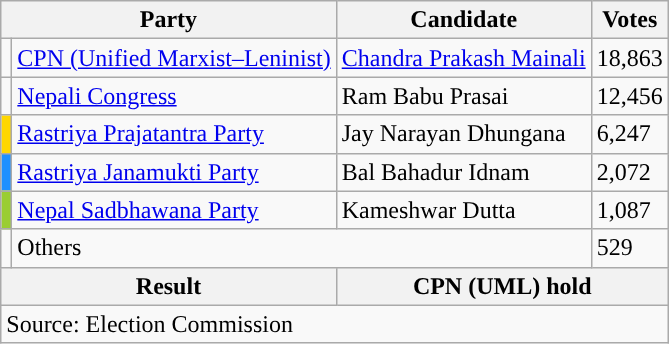<table class="wikitable">
<tr>
<th colspan="2">Party</th>
<th>Candidate</th>
<th>Votes</th>
</tr>
<tr>
<td style="background-color:"></td>
<td><a href='#'>CPN (Unified Marxist–Leninist)</a></td>
<td><a href='#'>Chandra Prakash Mainali</a></td>
<td>18,863</td>
</tr>
<tr>
<td style="background-color:"></td>
<td><a href='#'>Nepali Congress</a></td>
<td>Ram Babu Prasai</td>
<td>12,456</td>
</tr>
<tr>
<td style="background-color:gold"></td>
<td><a href='#'>Rastriya Prajatantra Party</a></td>
<td>Jay Narayan Dhungana</td>
<td>6,247</td>
</tr>
<tr>
<td style="background-color:dodgerblue"></td>
<td><a href='#'>Rastriya Janamukti Party</a></td>
<td>Bal Bahadur Idnam</td>
<td>2,072</td>
</tr>
<tr>
<td style="background-color:yellowgreen"></td>
<td><a href='#'>Nepal Sadbhawana Party</a></td>
<td>Kameshwar Dutta</td>
<td>1,087</td>
</tr>
<tr>
<td></td>
<td colspan="2">Others</td>
<td>529</td>
</tr>
<tr>
<th colspan="2">Result</th>
<th colspan="2">CPN (UML) hold</th>
</tr>
<tr>
<td colspan="4">Source: Election Commission</td>
</tr>
</table>
